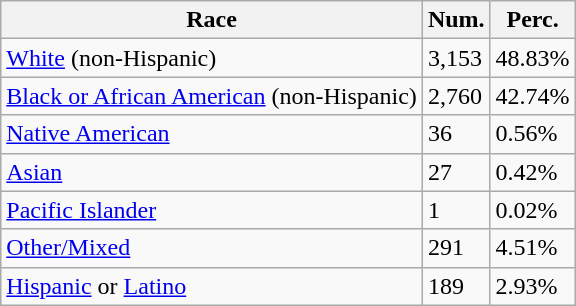<table class="wikitable">
<tr>
<th>Race</th>
<th>Num.</th>
<th>Perc.</th>
</tr>
<tr>
<td><a href='#'>White</a> (non-Hispanic)</td>
<td>3,153</td>
<td>48.83%</td>
</tr>
<tr>
<td><a href='#'>Black or African American</a> (non-Hispanic)</td>
<td>2,760</td>
<td>42.74%</td>
</tr>
<tr>
<td><a href='#'>Native American</a></td>
<td>36</td>
<td>0.56%</td>
</tr>
<tr>
<td><a href='#'>Asian</a></td>
<td>27</td>
<td>0.42%</td>
</tr>
<tr>
<td><a href='#'>Pacific Islander</a></td>
<td>1</td>
<td>0.02%</td>
</tr>
<tr>
<td><a href='#'>Other/Mixed</a></td>
<td>291</td>
<td>4.51%</td>
</tr>
<tr>
<td><a href='#'>Hispanic</a> or <a href='#'>Latino</a></td>
<td>189</td>
<td>2.93%</td>
</tr>
</table>
